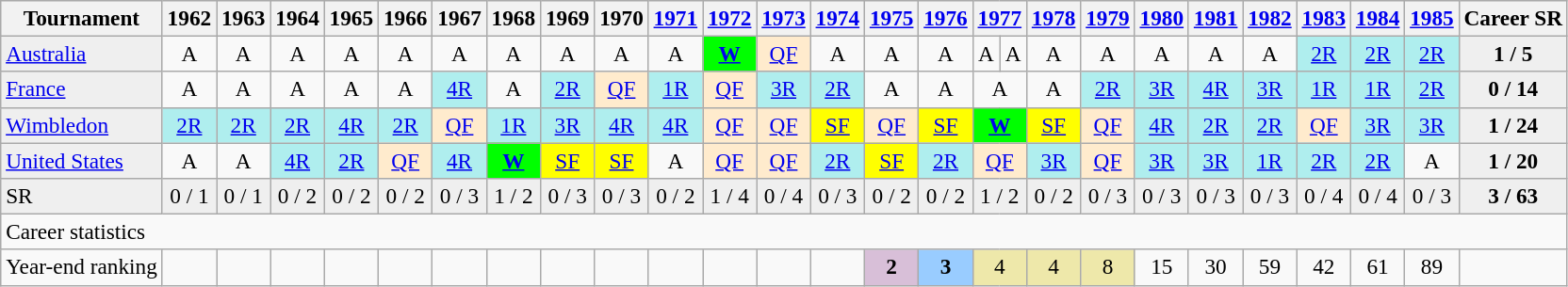<table class="wikitable" style=font-size:97%>
<tr bgcolor="#efefef">
<th>Tournament</th>
<th>1962</th>
<th>1963</th>
<th>1964</th>
<th>1965</th>
<th>1966</th>
<th>1967</th>
<th>1968</th>
<th>1969</th>
<th>1970</th>
<th><a href='#'>1971</a></th>
<th><a href='#'>1972</a></th>
<th><a href='#'>1973</a></th>
<th><a href='#'>1974</a></th>
<th><a href='#'>1975</a></th>
<th><a href='#'>1976</a></th>
<th colspan="2"><a href='#'>1977</a></th>
<th><a href='#'>1978</a></th>
<th><a href='#'>1979</a></th>
<th><a href='#'>1980</a></th>
<th><a href='#'>1981</a></th>
<th><a href='#'>1982</a></th>
<th><a href='#'>1983</a></th>
<th><a href='#'>1984</a></th>
<th><a href='#'>1985</a></th>
<th>Career SR</th>
</tr>
<tr>
<td style="background:#EFEFEF;"><a href='#'>Australia</a></td>
<td align="center">A</td>
<td align="center">A</td>
<td align="center">A</td>
<td align="center">A</td>
<td align="center">A</td>
<td align="center">A</td>
<td align="center">A</td>
<td align="center">A</td>
<td align="center">A</td>
<td align="center">A</td>
<td align="center" style="background:#00ff00;"><strong><a href='#'>W</a></strong></td>
<td align="center" style="background:#ffebcd;"><a href='#'>QF</a></td>
<td align="center">A</td>
<td align="center">A</td>
<td align="center">A</td>
<td align="center">A</td>
<td align="center">A</td>
<td align="center">A</td>
<td align="center">A</td>
<td align="center">A</td>
<td align="center">A</td>
<td align="center">A</td>
<td align="center" style="background:#afeeee;"><a href='#'>2R</a></td>
<td align="center" style="background:#afeeee;"><a href='#'>2R</a></td>
<td align="center" style="background:#afeeee;"><a href='#'>2R</a></td>
<td align="center" style="background:#EFEFEF;"><strong>1 / 5</strong></td>
</tr>
<tr>
<td style="background:#EFEFEF;"><a href='#'>France</a></td>
<td align="center">A</td>
<td align="center">A</td>
<td align="center">A</td>
<td align="center">A</td>
<td align="center">A</td>
<td align="center" style="background:#afeeee;"><a href='#'>4R</a></td>
<td align="center">A</td>
<td align="center" style="background:#afeeee;"><a href='#'>2R</a></td>
<td align="center" style="background:#ffebcd;"><a href='#'>QF</a></td>
<td align="center" style="background:#afeeee;"><a href='#'>1R</a></td>
<td align="center" style="background:#ffebcd;"><a href='#'>QF</a></td>
<td align="center" style="background:#afeeee;"><a href='#'>3R</a></td>
<td align="center" style="background:#afeeee;"><a href='#'>2R</a></td>
<td align="center">A</td>
<td align="center">A</td>
<td colspan="2" align="center">A</td>
<td align="center">A</td>
<td align="center" style="background:#afeeee;"><a href='#'>2R</a></td>
<td align="center" style="background:#afeeee;"><a href='#'>3R</a></td>
<td align="center" style="background:#afeeee;"><a href='#'>4R</a></td>
<td align="center" style="background:#afeeee;"><a href='#'>3R</a></td>
<td align="center" style="background:#afeeee;"><a href='#'>1R</a></td>
<td align="center" style="background:#afeeee;"><a href='#'>1R</a></td>
<td align="center" style="background:#afeeee;"><a href='#'>2R</a></td>
<td align="center" style="background:#EFEFEF;"><strong>0 / 14</strong></td>
</tr>
<tr>
<td style="background:#EFEFEF;"><a href='#'>Wimbledon</a></td>
<td align="center" style="background:#afeeee;"><a href='#'>2R</a></td>
<td align="center" style="background:#afeeee;"><a href='#'>2R</a></td>
<td align="center" style="background:#afeeee;"><a href='#'>2R</a></td>
<td align="center" style="background:#afeeee;"><a href='#'>4R</a></td>
<td align="center" style="background:#afeeee;"><a href='#'>2R</a></td>
<td align="center" style="background:#ffebcd;"><a href='#'>QF</a></td>
<td align="center" style="background:#afeeee;"><a href='#'>1R</a></td>
<td align="center" style="background:#afeeee;"><a href='#'>3R</a></td>
<td align="center" style="background:#afeeee;"><a href='#'>4R</a></td>
<td align="center" style="background:#afeeee;"><a href='#'>4R</a></td>
<td align="center" style="background:#ffebcd;"><a href='#'>QF</a></td>
<td align="center" style="background:#ffebcd;"><a href='#'>QF</a></td>
<td align="center" style="background:yellow;"><a href='#'>SF</a></td>
<td align="center" style="background:#ffebcd;"><a href='#'>QF</a></td>
<td align="center" style="background:yellow;"><a href='#'>SF</a></td>
<td colspan="2" align="center" style="background:#00ff00;"><strong><a href='#'>W</a></strong></td>
<td align="center" style="background:yellow;"><a href='#'>SF</a></td>
<td align="center" style="background:#ffebcd;"><a href='#'>QF</a></td>
<td align="center" style="background:#afeeee;"><a href='#'>4R</a></td>
<td align="center" style="background:#afeeee;"><a href='#'>2R</a></td>
<td align="center" style="background:#afeeee;"><a href='#'>2R</a></td>
<td align="center" style="background:#ffebcd;"><a href='#'>QF</a></td>
<td align="center" style="background:#afeeee;"><a href='#'>3R</a></td>
<td align="center" style="background:#afeeee;"><a href='#'>3R</a></td>
<td align="center" style="background:#EFEFEF;"><strong>1 / 24</strong></td>
</tr>
<tr>
<td style="background:#EFEFEF;"><a href='#'>United States</a></td>
<td align="center">A</td>
<td align="center">A</td>
<td align="center"  style="background:#afeeee;"><a href='#'>4R</a></td>
<td align="center"  style="background:#afeeee;"><a href='#'>2R</a></td>
<td align="center"  style="background:#ffebcd;"><a href='#'>QF</a></td>
<td align="center"  style="background:#afeeee;"><a href='#'>4R</a></td>
<td align="center"  style="background:#00ff00;"><strong><a href='#'>W</a></strong></td>
<td align="center"  style="background:yellow;"><a href='#'>SF</a></td>
<td align="center"  style="background:yellow;"><a href='#'>SF</a></td>
<td align="center">A</td>
<td align="center" style="background:#ffebcd;"><a href='#'>QF</a></td>
<td align="center" style="background:#ffebcd;"><a href='#'>QF</a></td>
<td align="center" style="background:#afeeee;"><a href='#'>2R</a></td>
<td align="center" style="background:yellow;"><a href='#'>SF</a></td>
<td align="center" style="background:#afeeee;"><a href='#'>2R</a></td>
<td colspan="2" align="center" style="background:#ffebcd;"><a href='#'>QF</a></td>
<td align="center" style="background:#afeeee;"><a href='#'>3R</a></td>
<td align="center" style="background:#ffebcd;"><a href='#'>QF</a></td>
<td align="center" style="background:#afeeee;"><a href='#'>3R</a></td>
<td align="center" style="background:#afeeee;"><a href='#'>3R</a></td>
<td align="center" style="background:#afeeee;"><a href='#'>1R</a></td>
<td align="center" style="background:#afeeee;"><a href='#'>2R</a></td>
<td align="center" style="background:#afeeee;"><a href='#'>2R</a></td>
<td align="center">A</td>
<td align="center" style="background:#EFEFEF;"><strong>1 / 20</strong></td>
</tr>
<tr>
<td style="background:#EFEFEF;">SR</td>
<td align="center" style="background:#EFEFEF;">0 / 1</td>
<td align="center" style="background:#EFEFEF;">0 / 1</td>
<td align="center" style="background:#EFEFEF;">0 / 2</td>
<td align="center" style="background:#EFEFEF;">0 / 2</td>
<td align="center" style="background:#EFEFEF;">0 / 2</td>
<td align="center" style="background:#EFEFEF;">0 / 3</td>
<td align="center" style="background:#EFEFEF;">1 / 2</td>
<td align="center" style="background:#EFEFEF;">0 / 3</td>
<td align="center" style="background:#EFEFEF;">0 / 3</td>
<td align="center" style="background:#EFEFEF;">0 / 2</td>
<td align="center" style="background:#EFEFEF;">1 / 4</td>
<td align="center" style="background:#EFEFEF;">0 / 4</td>
<td align="center" style="background:#EFEFEF;">0 / 3</td>
<td align="center" style="background:#EFEFEF;">0 / 2</td>
<td align="center" style="background:#EFEFEF;">0 / 2</td>
<td colspan="2" align="center" style="background:#EFEFEF;">1 / 2</td>
<td align="center" style="background:#EFEFEF;">0 / 2</td>
<td align="center" style="background:#EFEFEF;">0 / 3</td>
<td align="center" style="background:#EFEFEF;">0 / 3</td>
<td align="center" style="background:#EFEFEF;">0 / 3</td>
<td align="center" style="background:#EFEFEF;">0 / 3</td>
<td align="center" style="background:#EFEFEF;">0 / 4</td>
<td align="center" style="background:#EFEFEF;">0 / 4</td>
<td align="center" style="background:#EFEFEF;">0 / 3</td>
<td align="center" style="background:#EFEFEF;"><strong>3 / 63</strong></td>
</tr>
<tr>
<td colspan=27 align=left>Career statistics</td>
</tr>
<tr>
<td align=left>Year-end ranking</td>
<td align="center"></td>
<td align="center"></td>
<td align="center"></td>
<td align="center"></td>
<td align="center"></td>
<td align="center"></td>
<td align="center"></td>
<td align="center"></td>
<td align="center"></td>
<td align="center"></td>
<td align="center"></td>
<td align="center"></td>
<td align="center"></td>
<td align="center" bgcolor="#d8bfd8"><strong>2</strong></td>
<td align="center" bgcolor="#99ccff"><strong>3</strong></td>
<td align="center" bgcolor="#eee8aa" colspan="2">4</td>
<td align="center" bgcolor="#eee8aa">4</td>
<td align="center" bgcolor="#eee8aa">8</td>
<td align="center">15</td>
<td align="center">30</td>
<td align="center">59</td>
<td align="center">42</td>
<td align="center">61</td>
<td align="center">89</td>
<td></td>
</tr>
</table>
